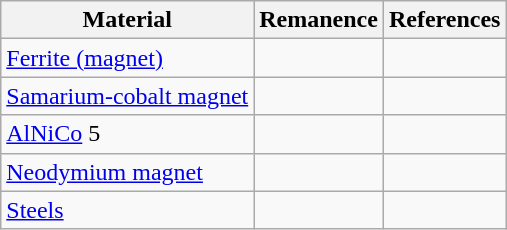<table class="wikitable sortable">
<tr>
<th>Material</th>
<th>Remanence</th>
<th>References</th>
</tr>
<tr>
<td><a href='#'>Ferrite (magnet)</a></td>
<td></td>
<td></td>
</tr>
<tr>
<td><a href='#'>Samarium-cobalt magnet</a></td>
<td></td>
<td></td>
</tr>
<tr>
<td><a href='#'>AlNiCo</a> 5</td>
<td></td>
<td></td>
</tr>
<tr>
<td><a href='#'>Neodymium magnet</a></td>
<td></td>
<td></td>
</tr>
<tr>
<td><a href='#'>Steels</a></td>
<td></td>
<td></td>
</tr>
</table>
